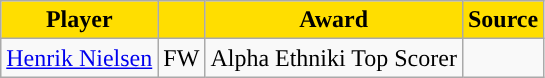<table class="wikitable">
<tr>
<th style="background:#FFDE00">Player</th>
<th style="background:#FFDE00"></th>
<th style="background:#FFDE00">Award</th>
<th style="background:#FFDE00">Source</th>
</tr>
<tr>
<td> <a href='#'>Henrik Nielsen</a></td>
<td align="center">FW</td>
<td align="center">Alpha Ethniki Top Scorer</td>
<td align="center"></td>
</tr>
</table>
